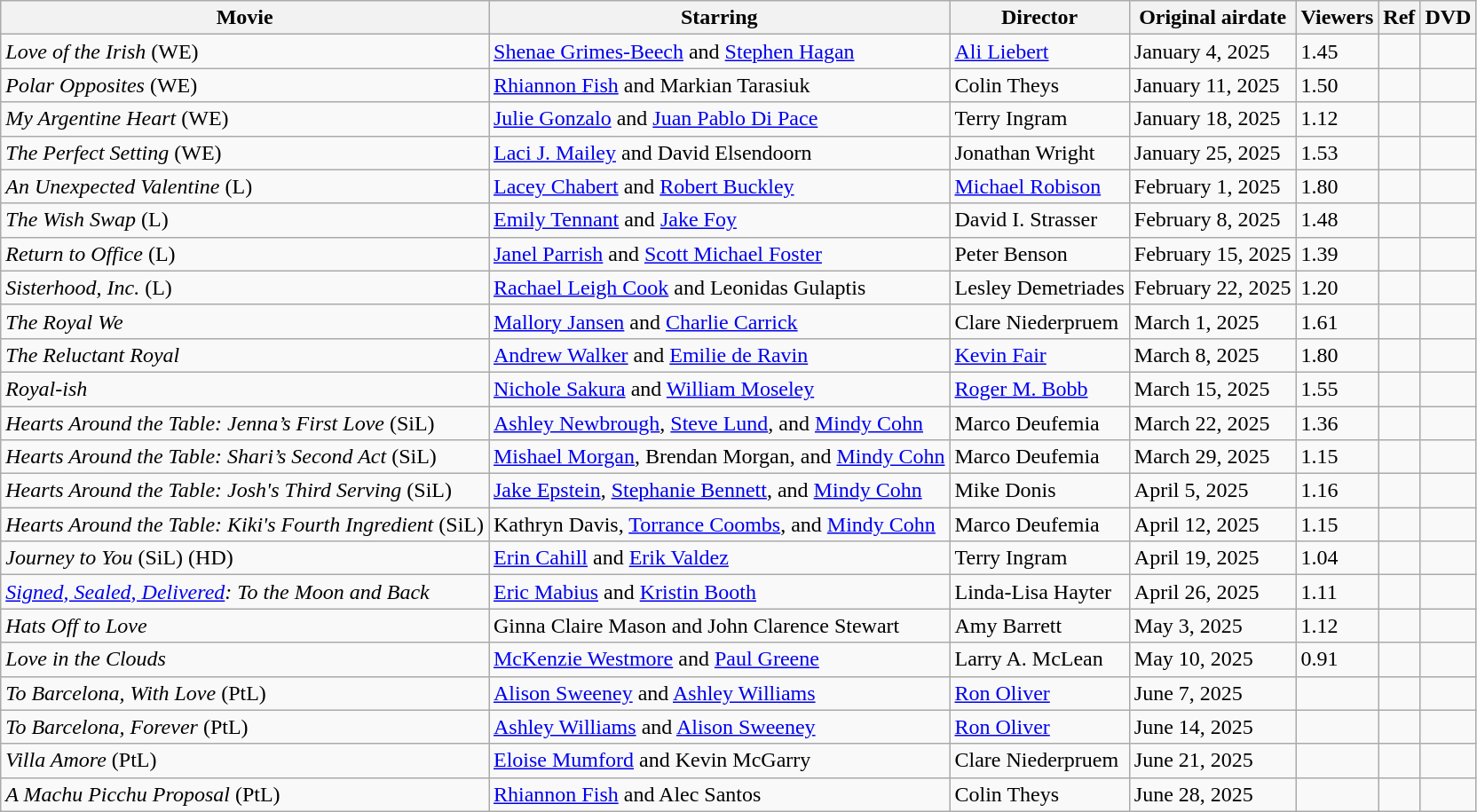<table class="wikitable sortable">
<tr>
<th scope="col" class="unsortable">Movie</th>
<th scope="col" class="unsortable">Starring</th>
<th scope="col" class="unsortable">Director</th>
<th scope="col" class="unsortable">Original airdate</th>
<th scope="col">Viewers</th>
<th scope="col" class="unsortable">Ref</th>
<th scope="col" class="unsortable">DVD</th>
</tr>
<tr>
<td><em>Love of the Irish</em> (WE)</td>
<td><a href='#'>Shenae Grimes-Beech</a> and <a href='#'>Stephen Hagan</a></td>
<td><a href='#'>Ali Liebert</a></td>
<td>January 4, 2025</td>
<td>1.45</td>
<td></td>
<td></td>
</tr>
<tr>
<td><em>Polar Opposites</em> (WE)</td>
<td><a href='#'>Rhiannon Fish</a> and Markian Tarasiuk</td>
<td>Colin Theys</td>
<td>January 11, 2025</td>
<td>1.50</td>
<td></td>
<td></td>
</tr>
<tr>
<td><em>My Argentine Heart</em> (WE)</td>
<td><a href='#'>Julie Gonzalo</a> and <a href='#'>Juan Pablo Di Pace</a></td>
<td>Terry Ingram</td>
<td>January 18, 2025</td>
<td>1.12</td>
<td></td>
<td></td>
</tr>
<tr>
<td><em>The Perfect Setting</em> (WE)</td>
<td><a href='#'>Laci J. Mailey</a> and David Elsendoorn</td>
<td>Jonathan Wright</td>
<td>January 25, 2025</td>
<td>1.53</td>
<td></td>
<td></td>
</tr>
<tr>
<td><em>An Unexpected Valentine</em> (L)</td>
<td><a href='#'>Lacey Chabert</a> and <a href='#'>Robert Buckley</a></td>
<td><a href='#'>Michael Robison</a></td>
<td>February 1, 2025</td>
<td>1.80</td>
<td></td>
<td></td>
</tr>
<tr>
<td><em>The Wish Swap</em> (L)</td>
<td><a href='#'>Emily Tennant</a> and <a href='#'>Jake Foy</a></td>
<td>David I. Strasser</td>
<td>February 8, 2025</td>
<td>1.48</td>
<td></td>
<td></td>
</tr>
<tr>
<td><em>Return to Office</em> (L)</td>
<td><a href='#'>Janel Parrish</a> and <a href='#'>Scott Michael Foster</a></td>
<td>Peter Benson</td>
<td>February 15, 2025</td>
<td>1.39</td>
<td></td>
<td></td>
</tr>
<tr>
<td><em>Sisterhood, Inc.</em> (L)</td>
<td><a href='#'>Rachael Leigh Cook</a> and Leonidas Gulaptis</td>
<td>Lesley Demetriades</td>
<td>February 22, 2025</td>
<td>1.20</td>
<td></td>
<td></td>
</tr>
<tr>
<td><em>The Royal We</em></td>
<td><a href='#'>Mallory Jansen</a> and <a href='#'>Charlie Carrick</a></td>
<td>Clare Niederpruem</td>
<td>March 1, 2025</td>
<td>1.61</td>
<td></td>
<td></td>
</tr>
<tr>
<td><em>The Reluctant Royal</em></td>
<td><a href='#'>Andrew Walker</a> and <a href='#'>Emilie de Ravin</a></td>
<td><a href='#'>Kevin Fair</a></td>
<td>March 8, 2025</td>
<td>1.80</td>
<td></td>
<td></td>
</tr>
<tr>
<td><em>Royal-ish</em></td>
<td><a href='#'>Nichole Sakura</a> and <a href='#'>William Moseley</a></td>
<td><a href='#'>Roger M. Bobb</a></td>
<td>March 15, 2025</td>
<td>1.55</td>
<td></td>
<td></td>
</tr>
<tr>
<td><em>Hearts Around the Table: Jenna’s First Love</em> (SiL)</td>
<td><a href='#'>Ashley Newbrough</a>, <a href='#'>Steve Lund</a>, and <a href='#'>Mindy Cohn</a></td>
<td>Marco Deufemia</td>
<td>March 22, 2025</td>
<td>1.36</td>
<td></td>
<td></td>
</tr>
<tr>
<td><em>Hearts Around the Table: Shari’s Second Act</em> (SiL)</td>
<td><a href='#'>Mishael Morgan</a>, Brendan Morgan, and <a href='#'>Mindy Cohn</a></td>
<td>Marco Deufemia</td>
<td>March 29, 2025</td>
<td>1.15</td>
<td></td>
<td></td>
</tr>
<tr>
<td><em>Hearts Around the Table: Josh's Third Serving</em> (SiL)</td>
<td><a href='#'>Jake Epstein</a>, <a href='#'>Stephanie Bennett</a>, and <a href='#'>Mindy Cohn</a></td>
<td>Mike Donis</td>
<td>April 5, 2025</td>
<td>1.16</td>
<td></td>
<td></td>
</tr>
<tr>
<td><em>Hearts Around the Table: Kiki's Fourth Ingredient</em> (SiL)</td>
<td>Kathryn Davis, <a href='#'>Torrance Coombs</a>, and <a href='#'>Mindy Cohn</a></td>
<td>Marco Deufemia</td>
<td>April 12, 2025</td>
<td>1.15</td>
<td></td>
<td></td>
</tr>
<tr>
<td><em>Journey to You</em> (SiL) (HD)</td>
<td><a href='#'>Erin Cahill</a> and <a href='#'>Erik Valdez</a></td>
<td>Terry Ingram</td>
<td>April 19, 2025</td>
<td>1.04</td>
<td></td>
<td></td>
</tr>
<tr>
<td><em><a href='#'>Signed, Sealed, Delivered</a>: To the Moon and Back</em></td>
<td><a href='#'>Eric Mabius</a> and <a href='#'>Kristin Booth</a></td>
<td>Linda-Lisa Hayter</td>
<td>April 26, 2025</td>
<td>1.11</td>
<td></td>
<td></td>
</tr>
<tr>
<td><em>Hats Off to Love</em></td>
<td>Ginna Claire Mason and John Clarence Stewart</td>
<td>Amy Barrett</td>
<td>May 3, 2025</td>
<td>1.12</td>
<td></td>
<td></td>
</tr>
<tr>
<td><em>Love in the Clouds</em></td>
<td><a href='#'>McKenzie Westmore</a> and <a href='#'>Paul Greene</a></td>
<td>Larry A. McLean</td>
<td>May 10, 2025</td>
<td>0.91</td>
<td></td>
<td></td>
</tr>
<tr>
<td><em>To Barcelona, With Love</em> (PtL)</td>
<td><a href='#'>Alison Sweeney</a> and <a href='#'>Ashley Williams</a></td>
<td><a href='#'>Ron Oliver</a></td>
<td>June 7, 2025</td>
<td></td>
<td></td>
<td></td>
</tr>
<tr>
<td><em>To Barcelona, Forever</em> (PtL)</td>
<td><a href='#'>Ashley Williams</a> and <a href='#'>Alison Sweeney</a></td>
<td><a href='#'>Ron Oliver</a></td>
<td>June 14, 2025</td>
<td></td>
<td></td>
<td></td>
</tr>
<tr>
<td><em>Villa Amore</em> (PtL)</td>
<td><a href='#'>Eloise Mumford</a> and Kevin McGarry</td>
<td>Clare Niederpruem</td>
<td>June 21, 2025</td>
<td></td>
<td></td>
<td></td>
</tr>
<tr>
<td><em>A Machu Picchu Proposal</em> (PtL)</td>
<td><a href='#'>Rhiannon Fish</a> and Alec Santos</td>
<td>Colin Theys</td>
<td>June 28, 2025</td>
<td></td>
<td></td>
<td></td>
</tr>
</table>
